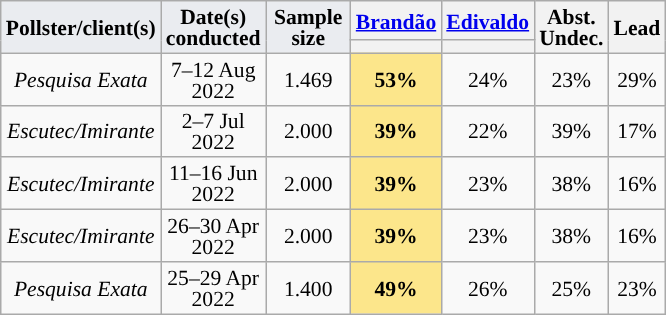<table class="wikitable sortable" style="text-align:center;font-size:90%;line-height:14px;">
<tr>
<td rowspan="2" class="unsortable" style="width:50px;background:#eaecf0;"><strong>Pollster/client(s)</strong></td>
<td rowspan="2" class="unsortable" style="width:50px;background:#eaecf0;"><strong>Date(s) <br>conducted</strong></td>
<td rowspan="2" class="unsortable" style="width:50px;background:#eaecf0;"><strong>Sample <br>size</strong></td>
<th class="unsortable" style="width:50px;"><a href='#'>Brandão</a><br></th>
<th class="unsortable" style="width:50px;"><a href='#'>Edivaldo</a><br></th>
<th rowspan="2">Abst.<br>Undec.</th>
<th rowspan="2" class="unsortable">Lead</th>
</tr>
<tr>
<th style="background:"></th>
<th style="background:"></th>
</tr>
<tr>
<td><em>Pesquisa Exata</em></td>
<td>7–12 Aug 2022</td>
<td>1.469</td>
<td style="background:#fce68b;"><strong>53%</strong></td>
<td>24%</td>
<td>23%</td>
<td style="background:">29%</td>
</tr>
<tr>
<td><em>Escutec/Imirante</em></td>
<td>2–7 Jul 2022</td>
<td>2.000</td>
<td style="background:#fce68b;"><strong>39%</strong></td>
<td>22%</td>
<td>39%</td>
<td style="background:">17%</td>
</tr>
<tr>
<td><em>Escutec/Imirante</em></td>
<td>11–16 Jun 2022</td>
<td>2.000</td>
<td style="background:#fce68b;"><strong>39%</strong></td>
<td>23%</td>
<td>38%</td>
<td style="background:">16%</td>
</tr>
<tr>
<td><em>Escutec/Imirante</em></td>
<td>26–30 Apr 2022</td>
<td>2.000</td>
<td style="background:#fce68b;"><strong>39%</strong></td>
<td>23%</td>
<td>38%</td>
<td style="background:">16%</td>
</tr>
<tr>
<td><em>Pesquisa Exata</em></td>
<td>25–29 Apr 2022</td>
<td>1.400</td>
<td style="background:#fce68b;"><strong>49%</strong></td>
<td>26%</td>
<td>25%</td>
<td style="background:">23%</td>
</tr>
</table>
